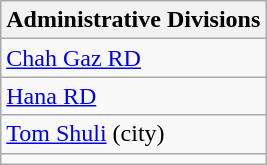<table class="wikitable">
<tr>
<th>Administrative Divisions</th>
</tr>
<tr>
<td><a href='#'>Chah Gaz RD</a></td>
</tr>
<tr>
<td><a href='#'>Hana RD</a></td>
</tr>
<tr>
<td><a href='#'>Tom Shuli</a> (city)</td>
</tr>
<tr>
<td colspan=1></td>
</tr>
</table>
